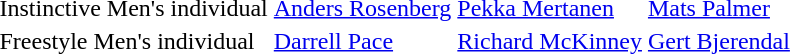<table>
<tr>
<td>Instinctive Men's individual<br></td>
<td> <a href='#'>Anders Rosenberg</a></td>
<td> <a href='#'>Pekka Mertanen</a></td>
<td> <a href='#'>Mats Palmer</a></td>
</tr>
<tr>
<td>Freestyle Men's individual<br></td>
<td> <a href='#'>Darrell Pace</a></td>
<td> <a href='#'>Richard McKinney</a></td>
<td> <a href='#'>Gert Bjerendal</a></td>
</tr>
</table>
